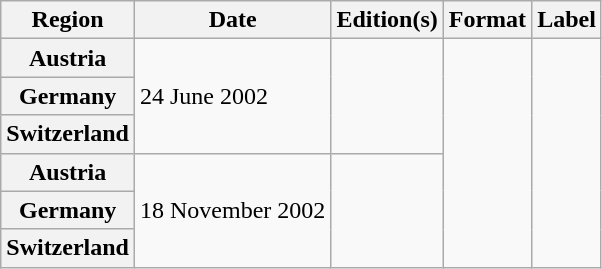<table class="wikitable plainrowheaders">
<tr>
<th scope="col">Region</th>
<th scope="col">Date</th>
<th scope="col">Edition(s)</th>
<th scope="col">Format</th>
<th scope="col">Label</th>
</tr>
<tr>
<th scope="row">Austria</th>
<td rowspan="3">24 June 2002</td>
<td rowspan="3"></td>
<td rowspan="6"></td>
<td rowspan="6"></td>
</tr>
<tr>
<th scope="row">Germany</th>
</tr>
<tr>
<th scope="row">Switzerland</th>
</tr>
<tr>
<th scope="row">Austria</th>
<td rowspan="3">18 November 2002</td>
<td rowspan="3"></td>
</tr>
<tr>
<th scope="row">Germany</th>
</tr>
<tr>
<th scope="row">Switzerland</th>
</tr>
</table>
